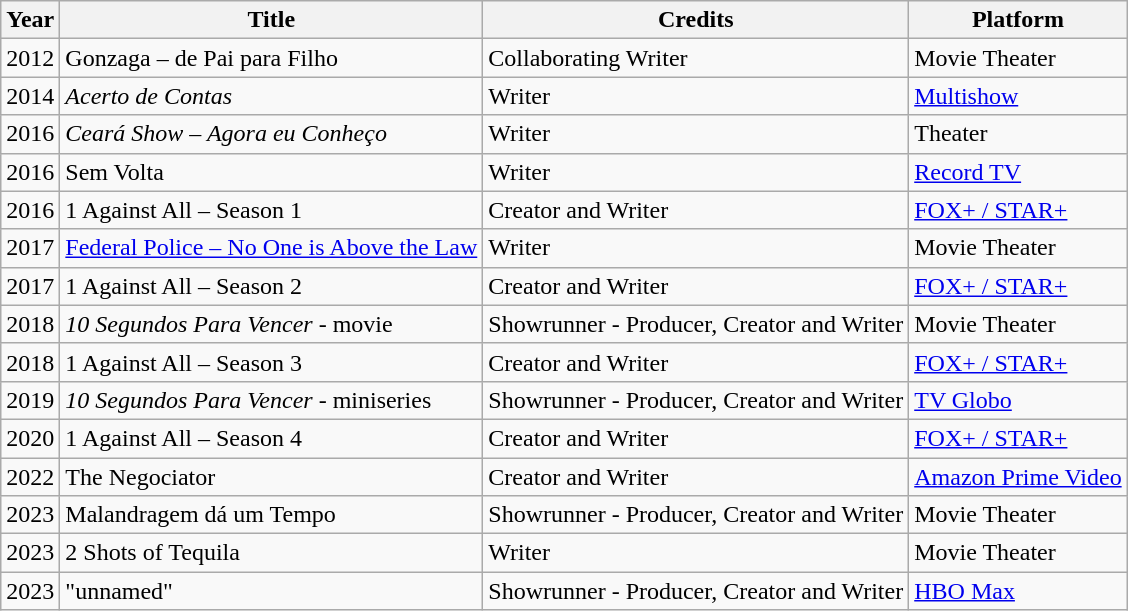<table class="wikitable">
<tr>
<th>Year</th>
<th>Title</th>
<th>Credits</th>
<th>Platform</th>
</tr>
<tr>
<td>2012</td>
<td>Gonzaga – de Pai para Filho</td>
<td>Collaborating  Writer</td>
<td>Movie Theater</td>
</tr>
<tr>
<td>2014</td>
<td><em>Acerto de Contas</em></td>
<td>Writer</td>
<td><a href='#'>Multishow</a></td>
</tr>
<tr>
<td>2016</td>
<td><em>Ceará Show – Agora eu Conheço</em></td>
<td>Writer</td>
<td>Theater</td>
</tr>
<tr>
<td>2016</td>
<td>Sem Volta</td>
<td>Writer</td>
<td><a href='#'>Record TV</a></td>
</tr>
<tr>
<td>2016</td>
<td>1 Against All – Season 1</td>
<td>Creator and Writer</td>
<td><a href='#'>FOX+ / STAR+</a></td>
</tr>
<tr>
<td>2017</td>
<td><a href='#'>Federal Police – No One is Above the Law</a></td>
<td>Writer</td>
<td>Movie Theater</td>
</tr>
<tr>
<td>2017</td>
<td>1 Against All – Season 2</td>
<td>Creator and Writer</td>
<td><a href='#'>FOX+ / STAR+</a></td>
</tr>
<tr>
<td>2018</td>
<td><em>10 Segundos Para Vencer</em> - movie</td>
<td>Showrunner - Producer, Creator and Writer</td>
<td>Movie Theater</td>
</tr>
<tr>
<td>2018</td>
<td>1 Against All – Season 3</td>
<td>Creator and Writer</td>
<td><a href='#'>FOX+ / STAR+</a></td>
</tr>
<tr>
<td>2019</td>
<td><em>10 Segundos Para Vencer</em> - miniseries</td>
<td>Showrunner - Producer, Creator and Writer</td>
<td><a href='#'>TV Globo</a></td>
</tr>
<tr>
<td>2020</td>
<td>1 Against All – Season 4</td>
<td>Creator and Writer</td>
<td><a href='#'>FOX+ / STAR+</a></td>
</tr>
<tr>
<td>2022</td>
<td>The Negociator</td>
<td>Creator and Writer</td>
<td><a href='#'>Amazon Prime Video</a></td>
</tr>
<tr>
<td>2023</td>
<td>Malandragem dá um Tempo</td>
<td>Showrunner - Producer, Creator and Writer</td>
<td>Movie Theater</td>
</tr>
<tr>
<td>2023</td>
<td>2 Shots of Tequila</td>
<td>Writer</td>
<td>Movie Theater</td>
</tr>
<tr>
<td>2023</td>
<td>"unnamed"</td>
<td>Showrunner - Producer, Creator and Writer</td>
<td><a href='#'>HBO Max</a></td>
</tr>
</table>
